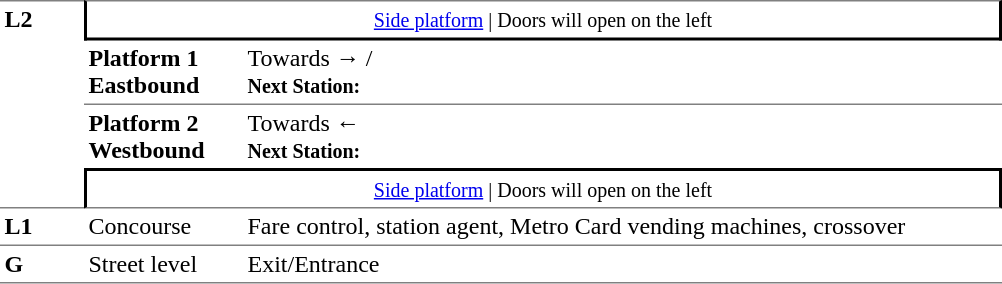<table table border=0 cellspacing=0 cellpadding=3>
<tr>
<td style="border-top:solid 1px grey;border-bottom:solid 1px grey;" width=50 rowspan=4 valign=top><strong>L2</strong></td>
<td style="border-top:solid 1px grey;border-right:solid 2px black;border-left:solid 2px black;border-bottom:solid 2px black;text-align:center;" colspan=2><small><a href='#'>Side platform</a> | Doors will open on the left </small></td>
</tr>
<tr>
<td style="border-bottom:solid 1px grey;" width=100><span><strong>Platform 1</strong><br><strong>Eastbound</strong></span></td>
<td style="border-bottom:solid 1px grey;" width=500>Towards →  / <br><small><strong>Next Station:</strong> </small></td>
</tr>
<tr>
<td><span><strong>Platform 2</strong><br><strong>Westbound</strong></span></td>
<td><span></span>Towards ← <br><small><strong>Next Station:</strong> </small></td>
</tr>
<tr>
<td style="border-top:solid 2px black;border-right:solid 2px black;border-left:solid 2px black;border-bottom:solid 1px grey;text-align:center;" colspan=2><small><a href='#'>Side platform</a> | Doors will open on the left </small></td>
</tr>
<tr>
<td valign=top><strong>L1</strong></td>
<td valign=top>Concourse</td>
<td valign=top>Fare control, station agent, Metro Card vending machines, crossover</td>
</tr>
<tr>
<td style="border-bottom:solid 1px grey;border-top:solid 1px grey;" width=50 valign=top><strong>G</strong></td>
<td style="border-top:solid 1px grey;border-bottom:solid 1px grey;" width=100 valign=top>Street level</td>
<td style="border-top:solid 1px grey;border-bottom:solid 1px grey;" width=500 valign=top>Exit/Entrance</td>
</tr>
</table>
